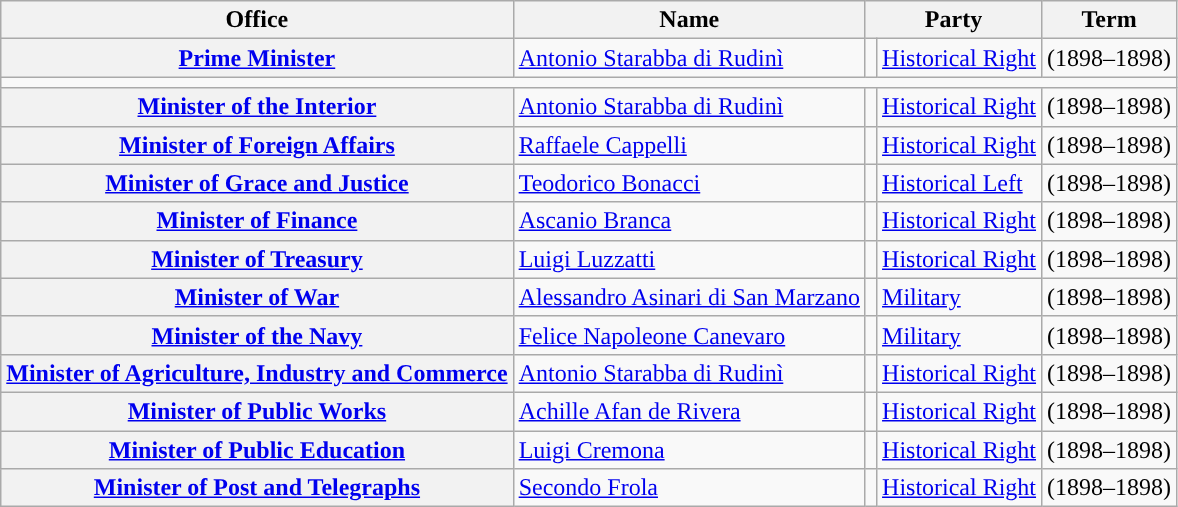<table class="wikitable" style="font-size: 100%;">
<tr>
<th>Office</th>
<th>Name</th>
<th colspan=2>Party</th>
<th>Term</th>
</tr>
<tr>
<th><a href='#'>Prime Minister</a></th>
<td><a href='#'>Antonio Starabba di Rudinì</a></td>
<td style="color:inherit;background:"></td>
<td><a href='#'>Historical Right</a></td>
<td>(1898–1898)</td>
</tr>
<tr>
<td colspan=5></td>
</tr>
<tr>
<th><a href='#'>Minister of the Interior</a></th>
<td><a href='#'>Antonio Starabba di Rudinì</a></td>
<td style="color:inherit;background:"></td>
<td><a href='#'>Historical Right</a></td>
<td>(1898–1898)</td>
</tr>
<tr>
<th><a href='#'>Minister of Foreign Affairs</a></th>
<td><a href='#'>Raffaele Cappelli</a></td>
<td style="color:inherit;background:"></td>
<td><a href='#'>Historical Right</a></td>
<td>(1898–1898)</td>
</tr>
<tr>
<th><a href='#'>Minister of Grace and Justice</a></th>
<td><a href='#'>Teodorico Bonacci</a></td>
<td style="color:inherit;background:"></td>
<td><a href='#'>Historical Left</a></td>
<td>(1898–1898)</td>
</tr>
<tr>
<th><a href='#'>Minister of Finance</a></th>
<td><a href='#'>Ascanio Branca</a></td>
<td style="color:inherit;background:"></td>
<td><a href='#'>Historical Right</a></td>
<td>(1898–1898)</td>
</tr>
<tr>
<th><a href='#'>Minister of Treasury</a></th>
<td><a href='#'>Luigi Luzzatti</a></td>
<td style="color:inherit;background:"></td>
<td><a href='#'>Historical Right</a></td>
<td>(1898–1898)</td>
</tr>
<tr>
<th><a href='#'>Minister of War</a></th>
<td><a href='#'>Alessandro Asinari di San Marzano</a></td>
<td style="color:inherit;background:"></td>
<td><a href='#'>Military</a></td>
<td>(1898–1898)</td>
</tr>
<tr>
<th><a href='#'>Minister of the Navy</a></th>
<td><a href='#'>Felice Napoleone Canevaro</a></td>
<td style="color:inherit;background:"></td>
<td><a href='#'>Military</a></td>
<td>(1898–1898)</td>
</tr>
<tr>
<th><a href='#'>Minister of Agriculture, Industry and Commerce</a></th>
<td><a href='#'>Antonio Starabba di Rudinì</a></td>
<td style="color:inherit;background:"></td>
<td><a href='#'>Historical Right</a></td>
<td>(1898–1898)</td>
</tr>
<tr>
<th><a href='#'>Minister of Public Works</a></th>
<td><a href='#'>Achille Afan de Rivera</a></td>
<td style="color:inherit;background:"></td>
<td><a href='#'>Historical Right</a></td>
<td>(1898–1898)</td>
</tr>
<tr>
<th><a href='#'>Minister of Public Education</a></th>
<td><a href='#'>Luigi Cremona</a></td>
<td style="color:inherit;background:"></td>
<td><a href='#'>Historical Right</a></td>
<td>(1898–1898)</td>
</tr>
<tr>
<th><a href='#'>Minister of Post and Telegraphs</a></th>
<td><a href='#'>Secondo Frola</a></td>
<td style="color:inherit;background:"></td>
<td><a href='#'>Historical Right</a></td>
<td>(1898–1898)</td>
</tr>
</table>
